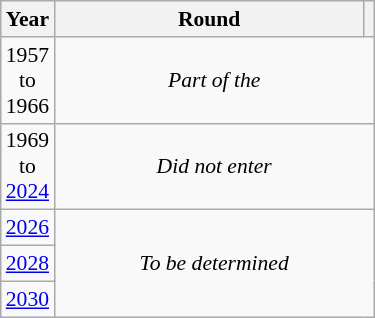<table class="wikitable" style="text-align: center; font-size:90%">
<tr>
<th>Year</th>
<th style="width:200px">Round</th>
<th></th>
</tr>
<tr>
<td>1957<br>to<br>1966</td>
<td colspan="2"><em>Part of the </em></td>
</tr>
<tr>
<td>1969<br>to<br><a href='#'>2024</a></td>
<td colspan="2"><em>Did not enter</em></td>
</tr>
<tr>
<td><a href='#'>2026</a></td>
<td colspan="2" rowspan="3"><em>To be determined</em></td>
</tr>
<tr>
<td><a href='#'>2028</a></td>
</tr>
<tr>
<td><a href='#'>2030</a></td>
</tr>
</table>
